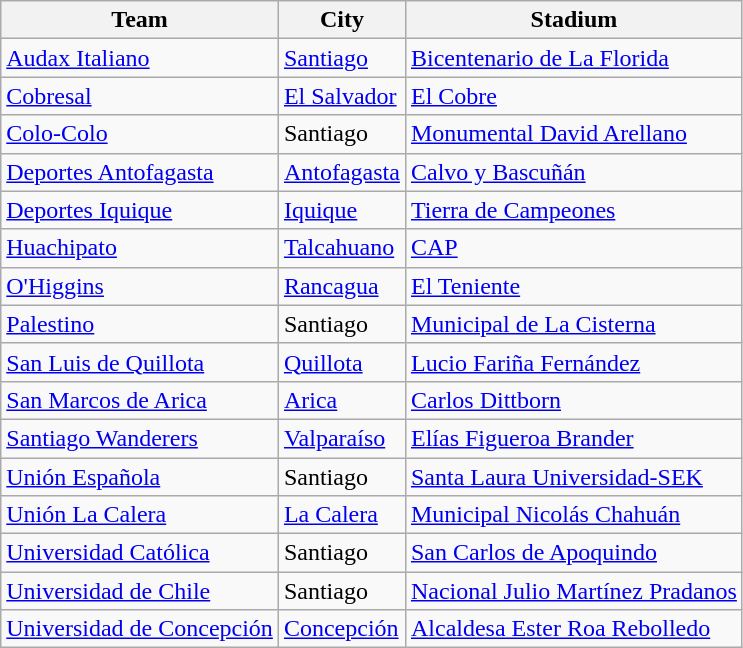<table class="wikitable sortable">
<tr>
<th>Team</th>
<th>City</th>
<th>Stadium</th>
</tr>
<tr>
<td><a href='#'>Audax Italiano</a></td>
<td><a href='#'>Santiago</a></td>
<td><a href='#'>Bicentenario de La Florida</a></td>
</tr>
<tr>
<td><a href='#'>Cobresal</a></td>
<td><a href='#'>El Salvador</a></td>
<td><a href='#'>El Cobre</a></td>
</tr>
<tr>
<td><a href='#'>Colo-Colo</a></td>
<td>Santiago</td>
<td><a href='#'>Monumental David Arellano</a></td>
</tr>
<tr>
<td><a href='#'>Deportes Antofagasta</a></td>
<td><a href='#'>Antofagasta</a></td>
<td><a href='#'>Calvo y Bascuñán</a></td>
</tr>
<tr>
<td><a href='#'>Deportes Iquique</a></td>
<td><a href='#'>Iquique</a></td>
<td><a href='#'>Tierra de Campeones</a></td>
</tr>
<tr>
<td><a href='#'>Huachipato</a></td>
<td><a href='#'>Talcahuano</a></td>
<td><a href='#'>CAP</a></td>
</tr>
<tr>
<td><a href='#'>O'Higgins</a></td>
<td><a href='#'>Rancagua</a></td>
<td><a href='#'>El Teniente</a></td>
</tr>
<tr>
<td><a href='#'>Palestino</a></td>
<td>Santiago</td>
<td><a href='#'>Municipal de La Cisterna</a></td>
</tr>
<tr>
<td><a href='#'>San Luis de Quillota</a></td>
<td><a href='#'>Quillota</a></td>
<td><a href='#'>Lucio Fariña Fernández</a></td>
</tr>
<tr>
<td><a href='#'>San Marcos de Arica</a></td>
<td><a href='#'>Arica</a></td>
<td><a href='#'>Carlos Dittborn</a></td>
</tr>
<tr>
<td><a href='#'>Santiago Wanderers</a></td>
<td><a href='#'>Valparaíso</a></td>
<td><a href='#'>Elías Figueroa Brander</a></td>
</tr>
<tr>
<td><a href='#'>Unión Española</a></td>
<td>Santiago</td>
<td><a href='#'>Santa Laura Universidad-SEK</a></td>
</tr>
<tr>
<td><a href='#'>Unión La Calera</a></td>
<td><a href='#'>La Calera</a></td>
<td><a href='#'>Municipal Nicolás Chahuán</a></td>
</tr>
<tr>
<td><a href='#'>Universidad Católica</a></td>
<td>Santiago</td>
<td><a href='#'>San Carlos de Apoquindo</a></td>
</tr>
<tr>
<td><a href='#'>Universidad de Chile</a></td>
<td>Santiago</td>
<td><a href='#'>Nacional Julio Martínez Pradanos</a></td>
</tr>
<tr>
<td><a href='#'>Universidad de Concepción</a></td>
<td><a href='#'>Concepción</a></td>
<td><a href='#'>Alcaldesa Ester Roa Rebolledo</a></td>
</tr>
</table>
